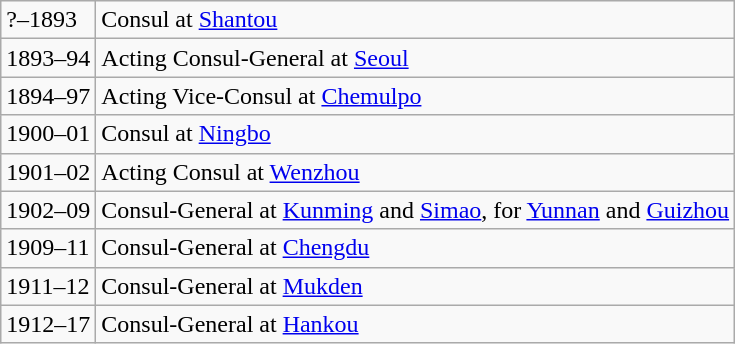<table class="wikitable">
<tr align="left">
<td>?–1893</td>
<td>Consul at <a href='#'>Shantou</a></td>
</tr>
<tr align="left">
<td>1893–94</td>
<td>Acting Consul-General at <a href='#'>Seoul</a></td>
</tr>
<tr align="left">
<td>1894–97</td>
<td>Acting Vice-Consul at <a href='#'>Chemulpo</a></td>
</tr>
<tr align="left">
<td>1900–01</td>
<td>Consul at <a href='#'>Ningbo</a></td>
</tr>
<tr align="left">
<td>1901–02</td>
<td>Acting Consul at <a href='#'>Wenzhou</a></td>
</tr>
<tr align="left">
<td>1902–09</td>
<td>Consul-General at <a href='#'>Kunming</a> and <a href='#'>Simao</a>, for <a href='#'>Yunnan</a> and <a href='#'>Guizhou</a></td>
</tr>
<tr align="left">
<td>1909–11</td>
<td>Consul-General at <a href='#'>Chengdu</a></td>
</tr>
<tr align="left">
<td>1911–12</td>
<td>Consul-General at <a href='#'>Mukden</a></td>
</tr>
<tr align="left">
<td>1912–17</td>
<td>Consul-General at <a href='#'>Hankou</a></td>
</tr>
</table>
